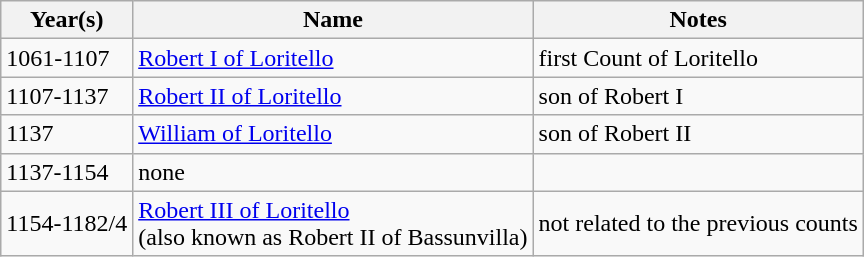<table class="wikitable">
<tr>
<th>Year(s)</th>
<th>Name</th>
<th>Notes</th>
</tr>
<tr>
<td>1061-1107</td>
<td><a href='#'>Robert I of Loritello</a></td>
<td>first Count of Loritello</td>
</tr>
<tr>
<td>1107-1137</td>
<td><a href='#'>Robert II of Loritello</a></td>
<td>son of Robert I</td>
</tr>
<tr>
<td>1137</td>
<td><a href='#'>William of Loritello</a></td>
<td>son of Robert II</td>
</tr>
<tr>
<td>1137-1154</td>
<td>none</td>
<td></td>
</tr>
<tr>
<td>1154-1182/4</td>
<td><a href='#'>Robert III of Loritello</a><br>(also known as Robert II of Bassunvilla)</td>
<td>not related to the previous counts</td>
</tr>
</table>
